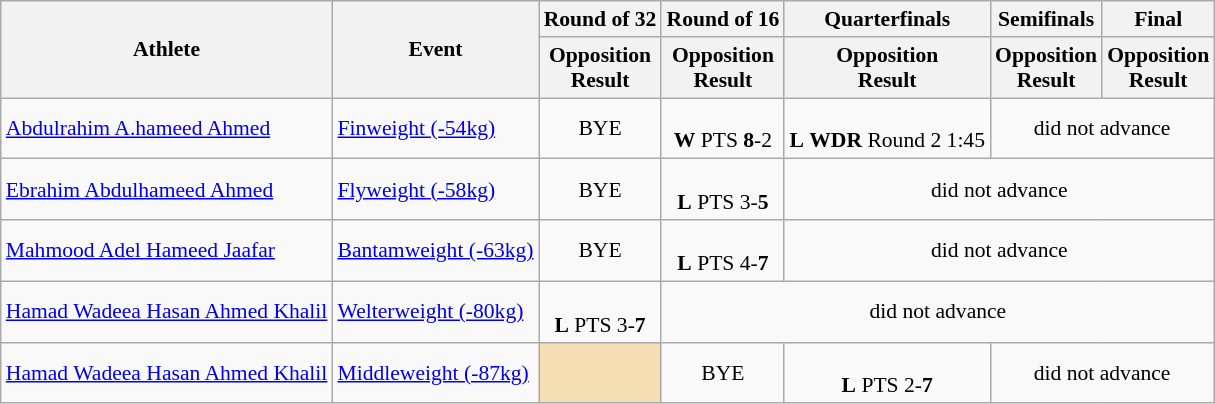<table class="wikitable" style="font-size:90%">
<tr>
<th rowspan=2>Athlete</th>
<th rowspan=2>Event</th>
<th>Round of 32</th>
<th>Round of 16</th>
<th>Quarterfinals</th>
<th>Semifinals</th>
<th>Final</th>
</tr>
<tr>
<th>Opposition<br>Result</th>
<th>Opposition<br>Result</th>
<th>Opposition<br>Result</th>
<th>Opposition<br>Result</th>
<th>Opposition<br>Result</th>
</tr>
<tr>
<td><a href='#'>Abdulrahim A.hameed Ahmed</a></td>
<td><a href='#'>Finweight (-54kg)</a></td>
<td align=center>BYE</td>
<td align=center><br><strong>W</strong> PTS <strong>8</strong>-2</td>
<td align=center><br><strong>L</strong> <strong>WDR</strong> Round 2 1:45</td>
<td align=center colspan="7">did not advance</td>
</tr>
<tr>
<td><a href='#'>Ebrahim Abdulhameed Ahmed</a></td>
<td><a href='#'>Flyweight (-58kg)</a></td>
<td align=center>BYE</td>
<td align=center><br><strong>L</strong> PTS 3-<strong>5</strong></td>
<td align=center colspan="7">did not advance</td>
</tr>
<tr>
<td><a href='#'>Mahmood Adel Hameed Jaafar</a></td>
<td><a href='#'>Bantamweight (-63kg)</a></td>
<td align=center>BYE</td>
<td align=center><br><strong>L</strong> PTS 4-<strong>7</strong></td>
<td align=center colspan="7">did not advance</td>
</tr>
<tr>
<td><a href='#'>Hamad Wadeea Hasan Ahmed Khalil</a></td>
<td><a href='#'>Welterweight (-80kg)</a></td>
<td align=center><br><strong>L</strong> PTS 3-<strong>7</strong></td>
<td align=center colspan="7">did not advance</td>
</tr>
<tr>
<td><a href='#'>Hamad Wadeea Hasan Ahmed Khalil</a></td>
<td><a href='#'>Middleweight (-87kg)</a></td>
<td align="center" bgcolor=wheat></td>
<td align=center>BYE</td>
<td align=center><br><strong>L</strong> PTS 2-<strong>7</strong></td>
<td align=center colspan="7">did not advance</td>
</tr>
</table>
